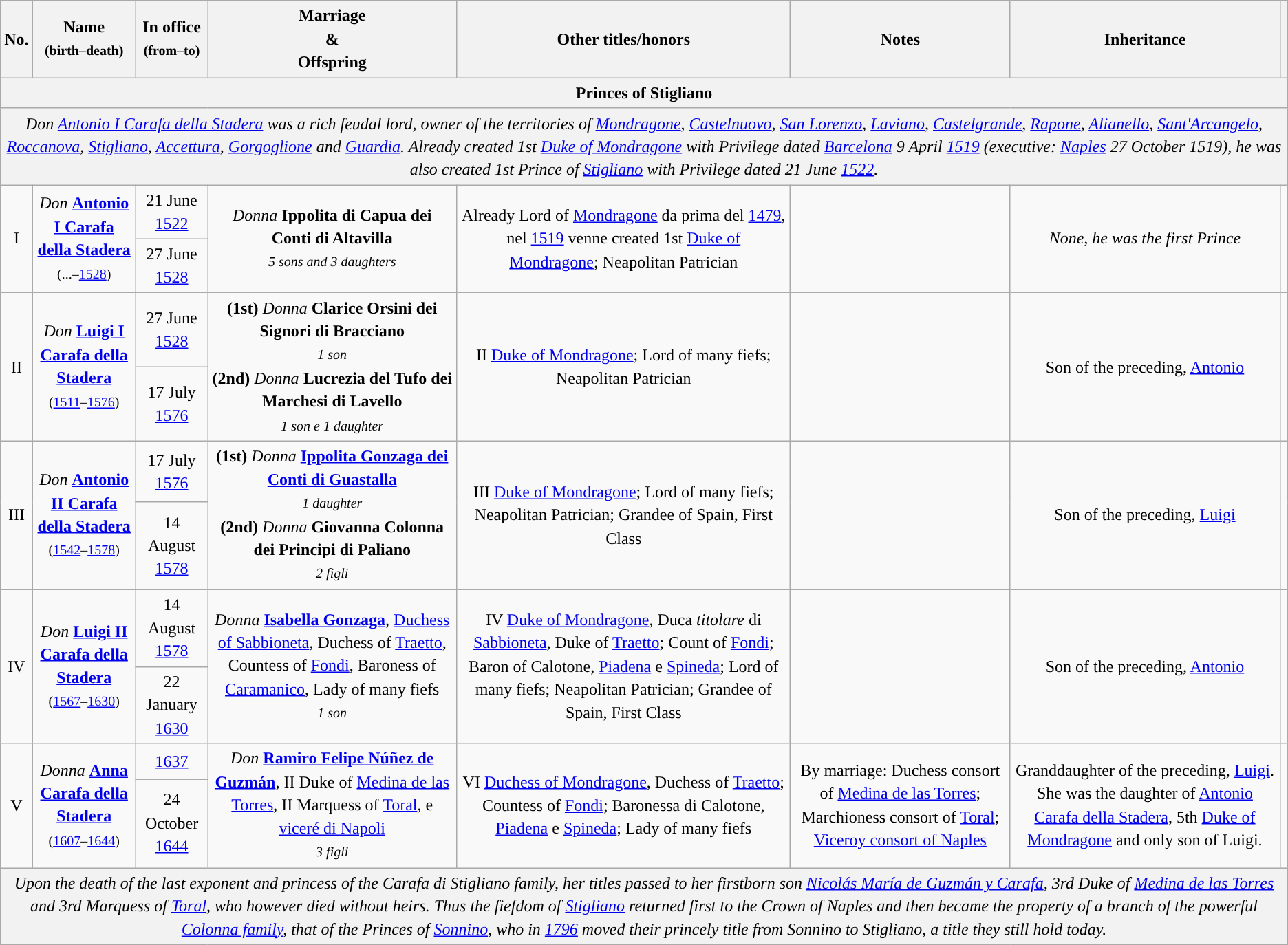<table class="wikitable" style="line-height:1.4em; text-align:center">
<tr>
<th>No.</th>
<th>Name<br><small>(birth–death)</small></th>
<th>In office<br><small>(from–to)</small></th>
<th>Marriage<br>&<br>Offspring</th>
<th>Other titles/honors</th>
<th>Notes</th>
<th>Inheritance</th>
<th></th>
</tr>
<tr>
<th class=noprint colspan=8 style="font-weight:normal" style="background:#FFD700"><strong>Princes of Stigliano</strong></th>
</tr>
<tr>
<th class=noprint colspan=9 style="font-weight:normal"><em>Don <a href='#'>Antonio I Carafa della Stadera</a> was a rich feudal lord, owner of the territories of <a href='#'>Mondragone</a>, <a href='#'>Castelnuovo</a>, <a href='#'>San Lorenzo</a>, <a href='#'>Laviano</a>, <a href='#'>Castelgrande</a>, <a href='#'>Rapone</a>, <a href='#'>Alianello</a>, <a href='#'>Sant'Arcangelo</a>, <a href='#'>Roccanova</a>, <a href='#'>Stigliano</a>, <a href='#'>Accettura</a>, <a href='#'>Gorgoglione</a> and <a href='#'>Guardia</a>. Already created 1st <a href='#'>Duke of Mondragone</a> with Privilege dated <a href='#'>Barcelona</a> 9 April <a href='#'>1519</a> (executive: <a href='#'>Naples</a> 27 October 1519), he was also created 1st Prince of <a href='#'>Stigliano</a> with Privilege dated 21 June <a href='#'>1522</a>.</em></th>
</tr>
<tr>
<td rowspan=2>I</td>
<td rowspan=2><em>Don</em> <strong><a href='#'>Antonio I Carafa della Stadera</a></strong><br><small>(...–<a href='#'>1528</a>)</small></td>
<td>21 June <a href='#'>1522</a></td>
<td rowspan=2><em>Donna</em> <strong>Ippolita di Capua dei Conti di Altavilla</strong><br><small><em>5 sons and 3 daughters</em></small></td>
<td rowspan=2>Already Lord of <a href='#'>Mondragone</a> da prima del <a href='#'>1479</a>, nel <a href='#'>1519</a> venne created 1st <a href='#'>Duke of Mondragone</a>; Neapolitan Patrician</td>
<td rowspan=2></td>
<td rowspan=2><em>None, he was the first Prince</em></td>
<td rowspan=2></td>
</tr>
<tr>
<td>27 June <a href='#'>1528</a></td>
</tr>
<tr>
<td rowspan=2>II</td>
<td rowspan=2><em>Don</em> <strong><a href='#'>Luigi I Carafa della Stadera</a></strong><br><small>(<a href='#'>1511</a>–<a href='#'>1576</a>)</small></td>
<td>27 June <a href='#'>1528</a></td>
<td rowspan=2><strong>(1st)</strong> <em>Donna</em> <strong>Clarice Orsini dei Signori di Bracciano</strong><br><small><em>1 son</em></small><br><strong>(2nd)</strong> <em>Donna</em> <strong>Lucrezia del Tufo dei Marchesi di Lavello</strong><br><small><em>1 son e 1 daughter</em></small></td>
<td rowspan=2>II <a href='#'>Duke of Mondragone</a>; Lord of many fiefs; Neapolitan Patrician</td>
<td rowspan=2></td>
<td rowspan=2>Son of the preceding, <a href='#'>Antonio</a></td>
<td rowspan=2></td>
</tr>
<tr>
<td>17 July <a href='#'>1576</a></td>
</tr>
<tr>
<td rowspan=2>III</td>
<td rowspan=2><em>Don</em> <strong><a href='#'>Antonio II Carafa della Stadera</a></strong><br><small>(<a href='#'>1542</a>–<a href='#'>1578</a>)</small></td>
<td>17 July <a href='#'>1576</a></td>
<td rowspan=2><strong>(1st)</strong> <em>Donna</em> <strong><a href='#'>Ippolita Gonzaga dei Conti di Guastalla</a></strong><br><small><em>1 daughter</em></small><br><strong>(2nd)</strong> <em>Donna</em> <strong>Giovanna Colonna dei Principi di Paliano</strong><br><small><em>2 figli</em></small></td>
<td rowspan=2>III <a href='#'>Duke of Mondragone</a>; Lord of many fiefs; Neapolitan Patrician; Grandee of Spain, First Class</td>
<td rowspan=2></td>
<td rowspan=2>Son of the preceding, <a href='#'>Luigi</a></td>
<td rowspan=2></td>
</tr>
<tr>
<td>14 August <a href='#'>1578</a></td>
</tr>
<tr>
<td rowspan=2>IV</td>
<td rowspan=2><em>Don</em> <strong><a href='#'>Luigi II Carafa della Stadera</a></strong><br><small>(<a href='#'>1567</a>–<a href='#'>1630</a>)</small></td>
<td>14 August <a href='#'>1578</a></td>
<td rowspan=2><em>Donna</em> <strong><a href='#'>Isabella Gonzaga</a></strong>, <a href='#'>Duchess of Sabbioneta</a>, Duchess of <a href='#'>Traetto</a>, Countess of <a href='#'>Fondi</a>, Baroness of <a href='#'>Caramanico</a>, Lady of many fiefs<br><small><em>1 son</em></small></td>
<td rowspan=2>IV <a href='#'>Duke of Mondragone</a>, Duca <em>titolare</em> di <a href='#'>Sabbioneta</a>, Duke of <a href='#'>Traetto</a>; Count of <a href='#'>Fondi</a>; Baron of Calotone, <a href='#'>Piadena</a> e <a href='#'>Spineda</a>; Lord of many fiefs; Neapolitan Patrician; Grandee of Spain, First Class</td>
<td rowspan=2></td>
<td rowspan=2>Son of the preceding, <a href='#'>Antonio</a></td>
<td rowspan=2></td>
</tr>
<tr>
<td>22 January <a href='#'>1630</a></td>
</tr>
<tr>
<td rowspan=2>V</td>
<td rowspan=2><em>Donna</em> <strong><a href='#'>Anna Carafa della Stadera</a></strong><br><small>(<a href='#'>1607</a>–<a href='#'>1644</a>)</small></td>
<td><a href='#'>1637</a></td>
<td rowspan=2><em>Don</em> <strong><a href='#'>Ramiro Felipe Núñez de Guzmán</a></strong>, II Duke of <a href='#'>Medina de las Torres</a>, II Marquess of <a href='#'>Toral</a>, e <a href='#'>viceré di Napoli</a><br><small><em>3 figli</em></small></td>
<td rowspan=2>VI <a href='#'>Duchess of Mondragone</a>, Duchess of <a href='#'>Traetto</a>; Countess of <a href='#'>Fondi</a>; Baronessa di Calotone, <a href='#'>Piadena</a> e <a href='#'>Spineda</a>; Lady of many fiefs</td>
<td rowspan=2>By marriage: Duchess consort of <a href='#'>Medina de las Torres</a>; Marchioness consort of <a href='#'>Toral</a>; <a href='#'>Viceroy consort of Naples</a></td>
<td rowspan=2>Granddaughter of the preceding, <a href='#'>Luigi</a>. She was the daughter of <a href='#'>Antonio Carafa della Stadera</a>, 5th <a href='#'>Duke of Mondragone</a> and only son of Luigi.</td>
<td rowspan=2></td>
</tr>
<tr>
<td>24 October <a href='#'>1644</a></td>
</tr>
<tr>
<th class=noprint colspan=9 style="font-weight:normal"><em>Upon the death of the last exponent and princess of the Carafa di Stigliano family, her titles passed to her firstborn son <a href='#'>Nicolás María de Guzmán y Carafa</a>, 3rd Duke of <a href='#'>Medina de las Torres</a> and 3rd Marquess of <a href='#'>Toral</a>, who however died without heirs. Thus the fiefdom of <a href='#'>Stigliano</a> returned first to the Crown of Naples and then became the property of a branch of the powerful <a href='#'>Colonna family</a>, that of the Princes of <a href='#'>Sonnino</a>, who in <a href='#'>1796</a> moved their princely title from Sonnino to Stigliano, a title they still hold today.</em></th>
</tr>
</table>
